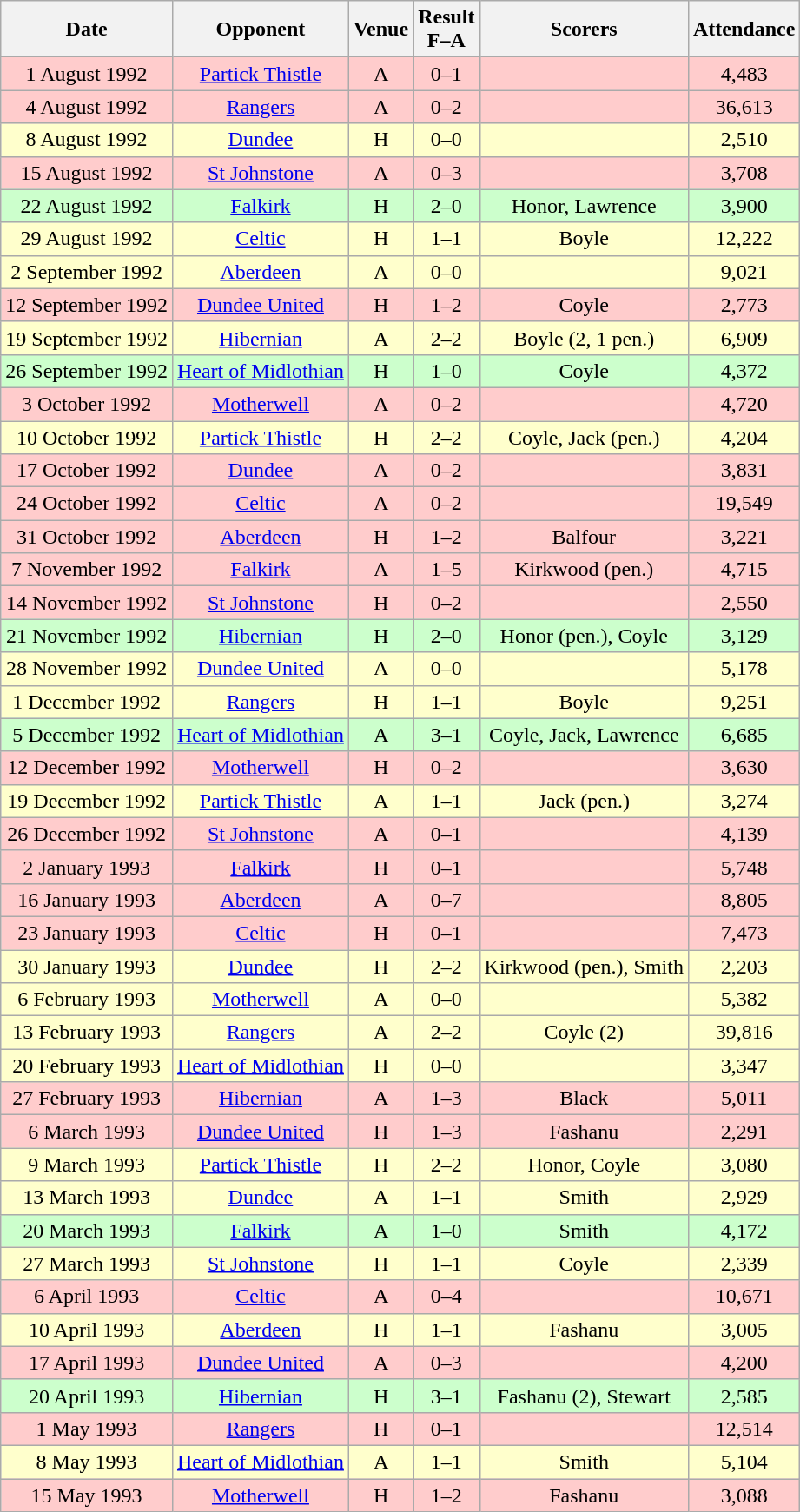<table class="wikitable sortable" style="text-align:center;">
<tr>
<th>Date</th>
<th>Opponent</th>
<th>Venue</th>
<th>Result<br>F–A</th>
<th class=unsortable>Scorers</th>
<th>Attendance</th>
</tr>
<tr bgcolor="#FFCCCC">
<td>1 August 1992</td>
<td><a href='#'>Partick Thistle</a></td>
<td>A</td>
<td>0–1</td>
<td></td>
<td>4,483</td>
</tr>
<tr bgcolor="#FFCCCC">
<td>4 August 1992</td>
<td><a href='#'>Rangers</a></td>
<td>A</td>
<td>0–2</td>
<td></td>
<td>36,613</td>
</tr>
<tr bgcolor="#FFFFCC">
<td>8 August 1992</td>
<td><a href='#'>Dundee</a></td>
<td>H</td>
<td>0–0</td>
<td></td>
<td>2,510</td>
</tr>
<tr bgcolor="#FFCCCC">
<td>15 August 1992</td>
<td><a href='#'>St Johnstone</a></td>
<td>A</td>
<td>0–3</td>
<td></td>
<td>3,708</td>
</tr>
<tr bgcolor="#CCFFCC">
<td>22 August 1992</td>
<td><a href='#'>Falkirk</a></td>
<td>H</td>
<td>2–0</td>
<td>Honor, Lawrence</td>
<td>3,900</td>
</tr>
<tr bgcolor="#FFFFCC">
<td>29 August 1992</td>
<td><a href='#'>Celtic</a></td>
<td>H</td>
<td>1–1</td>
<td>Boyle</td>
<td>12,222</td>
</tr>
<tr bgcolor="#FFFFCC">
<td>2 September 1992</td>
<td><a href='#'>Aberdeen</a></td>
<td>A</td>
<td>0–0</td>
<td></td>
<td>9,021</td>
</tr>
<tr bgcolor="#FFCCCC">
<td>12 September 1992</td>
<td><a href='#'>Dundee United</a></td>
<td>H</td>
<td>1–2</td>
<td>Coyle</td>
<td>2,773</td>
</tr>
<tr bgcolor="#FFFFCC">
<td>19 September 1992</td>
<td><a href='#'>Hibernian</a></td>
<td>A</td>
<td>2–2</td>
<td>Boyle (2, 1 pen.)</td>
<td>6,909</td>
</tr>
<tr bgcolor="#CCFFCC">
<td>26 September 1992</td>
<td><a href='#'>Heart of Midlothian</a></td>
<td>H</td>
<td>1–0</td>
<td>Coyle</td>
<td>4,372</td>
</tr>
<tr bgcolor="#FFCCCC">
<td>3 October 1992</td>
<td><a href='#'>Motherwell</a></td>
<td>A</td>
<td>0–2</td>
<td></td>
<td>4,720</td>
</tr>
<tr bgcolor="#FFFFCC">
<td>10 October 1992</td>
<td><a href='#'>Partick Thistle</a></td>
<td>H</td>
<td>2–2</td>
<td>Coyle, Jack (pen.)</td>
<td>4,204</td>
</tr>
<tr bgcolor="#FFCCCC">
<td>17 October 1992</td>
<td><a href='#'>Dundee</a></td>
<td>A</td>
<td>0–2</td>
<td></td>
<td>3,831</td>
</tr>
<tr bgcolor="#FFCCCC">
<td>24 October 1992</td>
<td><a href='#'>Celtic</a></td>
<td>A</td>
<td>0–2</td>
<td></td>
<td>19,549</td>
</tr>
<tr bgcolor="#FFCCCC">
<td>31 October 1992</td>
<td><a href='#'>Aberdeen</a></td>
<td>H</td>
<td>1–2</td>
<td>Balfour</td>
<td>3,221</td>
</tr>
<tr bgcolor="#FFCCCC">
<td>7 November 1992</td>
<td><a href='#'>Falkirk</a></td>
<td>A</td>
<td>1–5</td>
<td>Kirkwood (pen.)</td>
<td>4,715</td>
</tr>
<tr bgcolor="#FFCCCC">
<td>14 November 1992</td>
<td><a href='#'>St Johnstone</a></td>
<td>H</td>
<td>0–2</td>
<td></td>
<td>2,550</td>
</tr>
<tr bgcolor="#CCFFCC">
<td>21 November 1992</td>
<td><a href='#'>Hibernian</a></td>
<td>H</td>
<td>2–0</td>
<td>Honor (pen.), Coyle</td>
<td>3,129</td>
</tr>
<tr bgcolor="#FFFFCC">
<td>28 November 1992</td>
<td><a href='#'>Dundee United</a></td>
<td>A</td>
<td>0–0</td>
<td></td>
<td>5,178</td>
</tr>
<tr bgcolor="#FFFFCC">
<td>1 December 1992</td>
<td><a href='#'>Rangers</a></td>
<td>H</td>
<td>1–1</td>
<td>Boyle</td>
<td>9,251</td>
</tr>
<tr bgcolor="#CCFFCC">
<td>5 December 1992</td>
<td><a href='#'>Heart of Midlothian</a></td>
<td>A</td>
<td>3–1</td>
<td>Coyle, Jack, Lawrence</td>
<td>6,685</td>
</tr>
<tr bgcolor="#FFCCCC">
<td>12 December 1992</td>
<td><a href='#'>Motherwell</a></td>
<td>H</td>
<td>0–2</td>
<td></td>
<td>3,630</td>
</tr>
<tr bgcolor="#FFFFCC">
<td>19 December 1992</td>
<td><a href='#'>Partick Thistle</a></td>
<td>A</td>
<td>1–1</td>
<td>Jack (pen.)</td>
<td>3,274</td>
</tr>
<tr bgcolor="#FFCCCC">
<td>26 December 1992</td>
<td><a href='#'>St Johnstone</a></td>
<td>A</td>
<td>0–1</td>
<td></td>
<td>4,139</td>
</tr>
<tr bgcolor="#FFCCCC">
<td>2 January 1993</td>
<td><a href='#'>Falkirk</a></td>
<td>H</td>
<td>0–1</td>
<td></td>
<td>5,748</td>
</tr>
<tr bgcolor="#FFCCCC">
<td>16 January 1993</td>
<td><a href='#'>Aberdeen</a></td>
<td>A</td>
<td>0–7</td>
<td></td>
<td>8,805</td>
</tr>
<tr bgcolor="#FFCCCC">
<td>23 January 1993</td>
<td><a href='#'>Celtic</a></td>
<td>H</td>
<td>0–1</td>
<td></td>
<td>7,473</td>
</tr>
<tr bgcolor="#FFFFCC">
<td>30 January 1993</td>
<td><a href='#'>Dundee</a></td>
<td>H</td>
<td>2–2</td>
<td>Kirkwood (pen.), Smith</td>
<td>2,203</td>
</tr>
<tr bgcolor="#FFFFCC">
<td>6 February 1993</td>
<td><a href='#'>Motherwell</a></td>
<td>A</td>
<td>0–0</td>
<td></td>
<td>5,382</td>
</tr>
<tr bgcolor="#FFFFCC">
<td>13 February 1993</td>
<td><a href='#'>Rangers</a></td>
<td>A</td>
<td>2–2</td>
<td>Coyle (2)</td>
<td>39,816</td>
</tr>
<tr bgcolor="#FFFFCC">
<td>20 February 1993</td>
<td><a href='#'>Heart of Midlothian</a></td>
<td>H</td>
<td>0–0</td>
<td></td>
<td>3,347</td>
</tr>
<tr bgcolor="#FFCCCC">
<td>27 February 1993</td>
<td><a href='#'>Hibernian</a></td>
<td>A</td>
<td>1–3</td>
<td>Black</td>
<td>5,011</td>
</tr>
<tr bgcolor="#FFCCCC">
<td>6 March 1993</td>
<td><a href='#'>Dundee United</a></td>
<td>H</td>
<td>1–3</td>
<td>Fashanu</td>
<td>2,291</td>
</tr>
<tr bgcolor="#FFFFCC">
<td>9 March 1993</td>
<td><a href='#'>Partick Thistle</a></td>
<td>H</td>
<td>2–2</td>
<td>Honor, Coyle</td>
<td>3,080</td>
</tr>
<tr bgcolor="#FFFFCC">
<td>13 March 1993</td>
<td><a href='#'>Dundee</a></td>
<td>A</td>
<td>1–1</td>
<td>Smith</td>
<td>2,929</td>
</tr>
<tr bgcolor="#CCFFCC">
<td>20 March 1993</td>
<td><a href='#'>Falkirk</a></td>
<td>A</td>
<td>1–0</td>
<td>Smith</td>
<td>4,172</td>
</tr>
<tr bgcolor="#FFFFCC">
<td>27 March 1993</td>
<td><a href='#'>St Johnstone</a></td>
<td>H</td>
<td>1–1</td>
<td>Coyle</td>
<td>2,339</td>
</tr>
<tr bgcolor="#FFCCCC">
<td>6 April 1993</td>
<td><a href='#'>Celtic</a></td>
<td>A</td>
<td>0–4</td>
<td></td>
<td>10,671</td>
</tr>
<tr bgcolor="#FFFFCC">
<td>10 April 1993</td>
<td><a href='#'>Aberdeen</a></td>
<td>H</td>
<td>1–1</td>
<td>Fashanu</td>
<td>3,005</td>
</tr>
<tr bgcolor="#FFCCCC">
<td>17 April 1993</td>
<td><a href='#'>Dundee United</a></td>
<td>A</td>
<td>0–3</td>
<td></td>
<td>4,200</td>
</tr>
<tr bgcolor="#CCFFCC">
<td>20 April 1993</td>
<td><a href='#'>Hibernian</a></td>
<td>H</td>
<td>3–1</td>
<td>Fashanu (2), Stewart</td>
<td>2,585</td>
</tr>
<tr bgcolor="#FFCCCC">
<td>1 May 1993</td>
<td><a href='#'>Rangers</a></td>
<td>H</td>
<td>0–1</td>
<td></td>
<td>12,514</td>
</tr>
<tr bgcolor="#FFFFCC">
<td>8 May 1993</td>
<td><a href='#'>Heart of Midlothian</a></td>
<td>A</td>
<td>1–1</td>
<td>Smith</td>
<td>5,104</td>
</tr>
<tr bgcolor="#FFCCCC">
<td>15 May 1993</td>
<td><a href='#'>Motherwell</a></td>
<td>H</td>
<td>1–2</td>
<td>Fashanu</td>
<td>3,088</td>
</tr>
</table>
